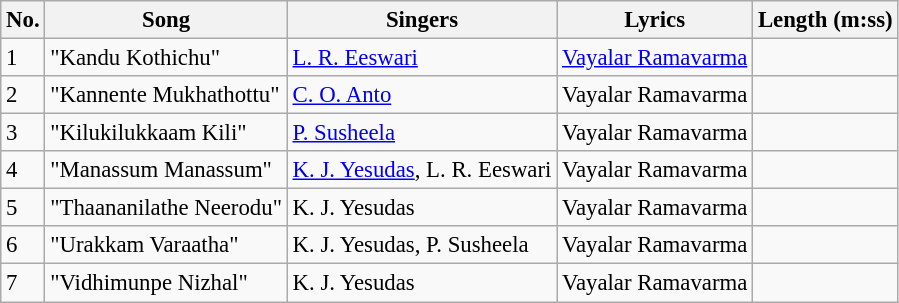<table class="wikitable" style="font-size:95%;">
<tr>
<th>No.</th>
<th>Song</th>
<th>Singers</th>
<th>Lyrics</th>
<th>Length (m:ss)</th>
</tr>
<tr>
<td>1</td>
<td>"Kandu Kothichu"</td>
<td><a href='#'>L. R. Eeswari</a></td>
<td><a href='#'>Vayalar Ramavarma</a></td>
<td></td>
</tr>
<tr>
<td>2</td>
<td>"Kannente Mukhathottu"</td>
<td><a href='#'>C. O. Anto</a></td>
<td>Vayalar Ramavarma</td>
<td></td>
</tr>
<tr>
<td>3</td>
<td>"Kilukilukkaam Kili"</td>
<td><a href='#'>P. Susheela</a></td>
<td>Vayalar Ramavarma</td>
<td></td>
</tr>
<tr>
<td>4</td>
<td>"Manassum Manassum"</td>
<td><a href='#'>K. J. Yesudas</a>, L. R. Eeswari</td>
<td>Vayalar Ramavarma</td>
<td></td>
</tr>
<tr>
<td>5</td>
<td>"Thaananilathe Neerodu"</td>
<td>K. J. Yesudas</td>
<td>Vayalar Ramavarma</td>
<td></td>
</tr>
<tr>
<td>6</td>
<td>"Urakkam Varaatha"</td>
<td>K. J. Yesudas, P. Susheela</td>
<td>Vayalar Ramavarma</td>
<td></td>
</tr>
<tr>
<td>7</td>
<td>"Vidhimunpe Nizhal"</td>
<td>K. J. Yesudas</td>
<td>Vayalar Ramavarma</td>
<td></td>
</tr>
</table>
